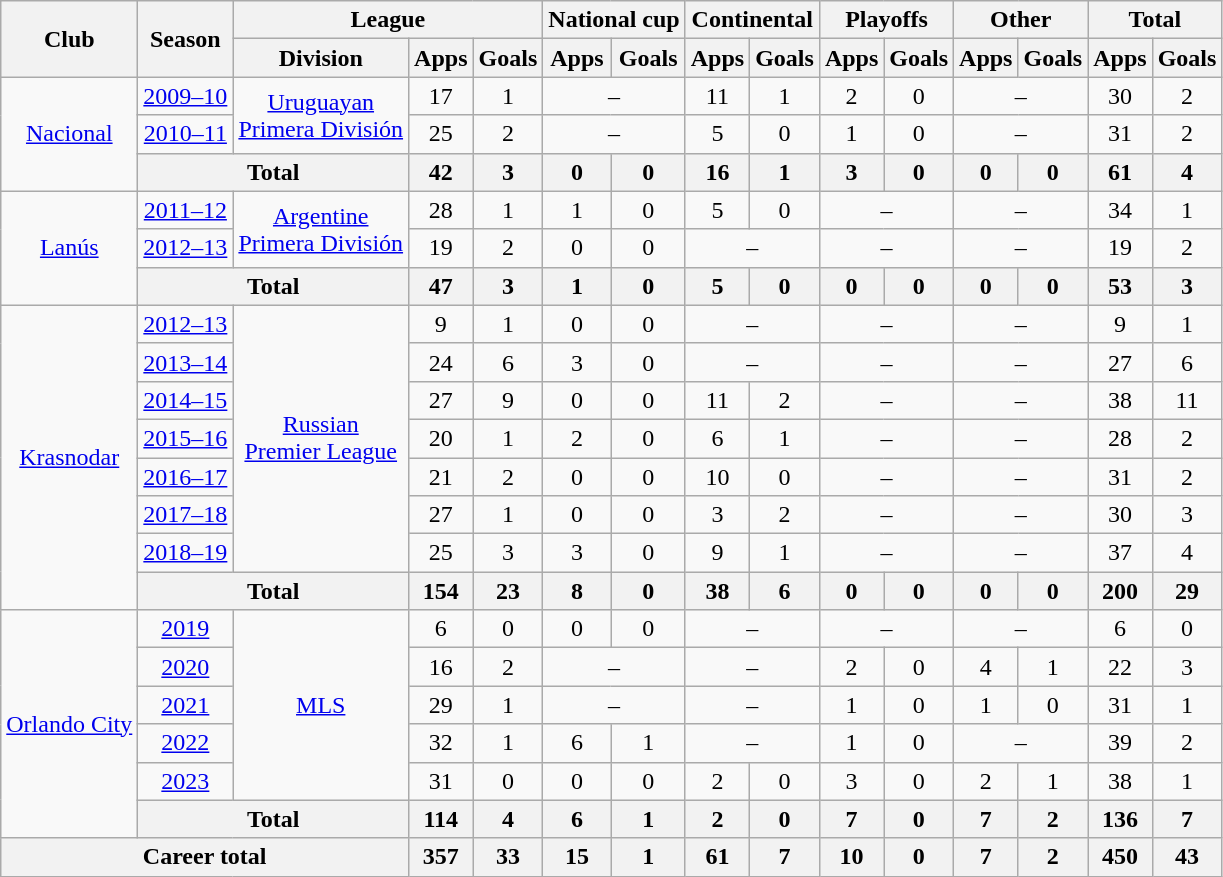<table class="wikitable" style="text-align: center;">
<tr>
<th rowspan="2">Club</th>
<th rowspan="2">Season</th>
<th colspan="3">League</th>
<th colspan="2">National cup</th>
<th colspan="2">Continental</th>
<th colspan="2">Playoffs</th>
<th colspan="2">Other</th>
<th colspan="2">Total</th>
</tr>
<tr>
<th>Division</th>
<th>Apps</th>
<th>Goals</th>
<th>Apps</th>
<th>Goals</th>
<th>Apps</th>
<th>Goals</th>
<th>Apps</th>
<th>Goals</th>
<th>Apps</th>
<th>Goals</th>
<th>Apps</th>
<th>Goals</th>
</tr>
<tr>
<td rowspan="3" valign="center"><a href='#'>Nacional</a></td>
<td><a href='#'>2009–10</a></td>
<td rowspan="2" valign="center"><a href='#'>Uruguayan<br>Primera División</a></td>
<td>17</td>
<td>1</td>
<td colspan="2">–</td>
<td>11</td>
<td>1</td>
<td>2</td>
<td>0</td>
<td colspan="2">–</td>
<td>30</td>
<td>2</td>
</tr>
<tr>
<td><a href='#'>2010–11</a></td>
<td>25</td>
<td>2</td>
<td colspan="2">–</td>
<td>5</td>
<td>0</td>
<td>1</td>
<td>0</td>
<td colspan="2">–</td>
<td>31</td>
<td>2</td>
</tr>
<tr>
<th colspan="2">Total</th>
<th>42</th>
<th>3</th>
<th>0</th>
<th>0</th>
<th>16</th>
<th>1</th>
<th>3</th>
<th>0</th>
<th>0</th>
<th>0</th>
<th>61</th>
<th>4</th>
</tr>
<tr>
<td rowspan="3" valign="center"><a href='#'>Lanús</a></td>
<td><a href='#'>2011–12</a></td>
<td rowspan="2" valign="center"><a href='#'>Argentine<br>Primera División</a></td>
<td>28</td>
<td>1</td>
<td>1</td>
<td>0</td>
<td>5</td>
<td>0</td>
<td colspan="2">–</td>
<td colspan="2">–</td>
<td>34</td>
<td>1</td>
</tr>
<tr>
<td><a href='#'>2012–13</a></td>
<td>19</td>
<td>2</td>
<td>0</td>
<td>0</td>
<td colspan="2">–</td>
<td colspan="2">–</td>
<td colspan="2">–</td>
<td>19</td>
<td>2</td>
</tr>
<tr>
<th colspan="2">Total</th>
<th>47</th>
<th>3</th>
<th>1</th>
<th>0</th>
<th>5</th>
<th>0</th>
<th>0</th>
<th>0</th>
<th>0</th>
<th>0</th>
<th>53</th>
<th>3</th>
</tr>
<tr>
<td rowspan="8" valign="center"><a href='#'>Krasnodar</a></td>
<td><a href='#'>2012–13</a></td>
<td rowspan="7" valign="center"><a href='#'>Russian<br>Premier League</a></td>
<td>9</td>
<td>1</td>
<td>0</td>
<td>0</td>
<td colspan="2">–</td>
<td colspan="2">–</td>
<td colspan="2">–</td>
<td>9</td>
<td>1</td>
</tr>
<tr>
<td><a href='#'>2013–14</a></td>
<td>24</td>
<td>6</td>
<td>3</td>
<td>0</td>
<td colspan="2">–</td>
<td colspan="2">–</td>
<td colspan="2">–</td>
<td>27</td>
<td>6</td>
</tr>
<tr>
<td><a href='#'>2014–15</a></td>
<td>27</td>
<td>9</td>
<td>0</td>
<td>0</td>
<td>11</td>
<td>2</td>
<td colspan="2">–</td>
<td colspan="2">–</td>
<td>38</td>
<td>11</td>
</tr>
<tr>
<td><a href='#'>2015–16</a></td>
<td>20</td>
<td>1</td>
<td>2</td>
<td>0</td>
<td>6</td>
<td>1</td>
<td colspan="2">–</td>
<td colspan="2">–</td>
<td>28</td>
<td>2</td>
</tr>
<tr>
<td><a href='#'>2016–17</a></td>
<td>21</td>
<td>2</td>
<td>0</td>
<td>0</td>
<td>10</td>
<td>0</td>
<td colspan="2">–</td>
<td colspan="2">–</td>
<td>31</td>
<td>2</td>
</tr>
<tr>
<td><a href='#'>2017–18</a></td>
<td>27</td>
<td>1</td>
<td>0</td>
<td>0</td>
<td>3</td>
<td>2</td>
<td colspan="2">–</td>
<td colspan="2">–</td>
<td>30</td>
<td>3</td>
</tr>
<tr>
<td><a href='#'>2018–19</a></td>
<td>25</td>
<td>3</td>
<td>3</td>
<td>0</td>
<td>9</td>
<td>1</td>
<td colspan="2">–</td>
<td colspan="2">–</td>
<td>37</td>
<td>4</td>
</tr>
<tr>
<th colspan="2">Total</th>
<th>154</th>
<th>23</th>
<th>8</th>
<th>0</th>
<th>38</th>
<th>6</th>
<th>0</th>
<th>0</th>
<th>0</th>
<th>0</th>
<th>200</th>
<th>29</th>
</tr>
<tr>
<td rowspan="6" valign="center"><a href='#'>Orlando City</a></td>
<td><a href='#'>2019</a></td>
<td rowspan="5" valign="center"><a href='#'>MLS</a></td>
<td>6</td>
<td>0</td>
<td>0</td>
<td>0</td>
<td colspan="2">–</td>
<td colspan="2">–</td>
<td colspan="2">–</td>
<td>6</td>
<td>0</td>
</tr>
<tr>
<td><a href='#'>2020</a></td>
<td>16</td>
<td>2</td>
<td colspan="2">–</td>
<td colspan="2">–</td>
<td>2</td>
<td>0</td>
<td>4</td>
<td>1</td>
<td>22</td>
<td>3</td>
</tr>
<tr>
<td><a href='#'>2021</a></td>
<td>29</td>
<td>1</td>
<td colspan="2">–</td>
<td colspan="2">–</td>
<td>1</td>
<td>0</td>
<td>1</td>
<td>0</td>
<td>31</td>
<td>1</td>
</tr>
<tr>
<td><a href='#'>2022</a></td>
<td>32</td>
<td>1</td>
<td>6</td>
<td>1</td>
<td colspan="2">–</td>
<td>1</td>
<td>0</td>
<td colspan="2">–</td>
<td>39</td>
<td>2</td>
</tr>
<tr>
<td><a href='#'>2023</a></td>
<td>31</td>
<td>0</td>
<td>0</td>
<td>0</td>
<td>2</td>
<td>0</td>
<td>3</td>
<td>0</td>
<td>2</td>
<td>1</td>
<td>38</td>
<td>1</td>
</tr>
<tr>
<th colspan="2">Total</th>
<th>114</th>
<th>4</th>
<th>6</th>
<th>1</th>
<th>2</th>
<th>0</th>
<th>7</th>
<th>0</th>
<th>7</th>
<th>2</th>
<th>136</th>
<th>7</th>
</tr>
<tr>
<th colspan="3">Career total</th>
<th>357</th>
<th>33</th>
<th>15</th>
<th>1</th>
<th>61</th>
<th>7</th>
<th>10</th>
<th>0</th>
<th>7</th>
<th>2</th>
<th>450</th>
<th>43</th>
</tr>
</table>
